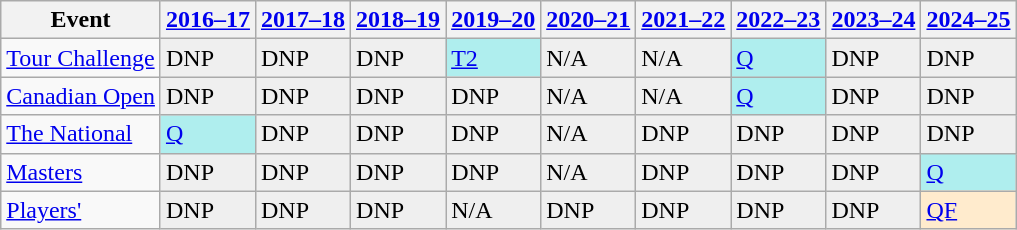<table class="wikitable" border="1">
<tr>
<th>Event</th>
<th><a href='#'>2016–17</a></th>
<th><a href='#'>2017–18</a></th>
<th><a href='#'>2018–19</a></th>
<th><a href='#'>2019–20</a></th>
<th><a href='#'>2020–21</a></th>
<th><a href='#'>2021–22</a></th>
<th><a href='#'>2022–23</a></th>
<th><a href='#'>2023–24</a></th>
<th><a href='#'>2024–25</a></th>
</tr>
<tr>
<td><a href='#'>Tour Challenge</a></td>
<td style="background:#EFEFEF;">DNP</td>
<td style="background:#EFEFEF;">DNP</td>
<td style="background:#EFEFEF;">DNP</td>
<td style="background:#afeeee;"><a href='#'>T2</a></td>
<td style="background:#EFEFEF;">N/A</td>
<td style="background:#EFEFEF;">N/A</td>
<td style="background:#afeeee;"><a href='#'>Q</a></td>
<td style="background:#EFEFEF;">DNP</td>
<td style="background:#EFEFEF;">DNP</td>
</tr>
<tr>
<td><a href='#'>Canadian Open</a></td>
<td style="background:#EFEFEF;">DNP</td>
<td style="background:#EFEFEF;">DNP</td>
<td style="background:#EFEFEF;">DNP</td>
<td style="background:#EFEFEF;">DNP</td>
<td style="background:#EFEFEF;">N/A</td>
<td style="background:#EFEFEF;">N/A</td>
<td style="background:#afeeee;"><a href='#'>Q</a></td>
<td style="background:#EFEFEF;">DNP</td>
<td style="background:#EFEFEF;">DNP</td>
</tr>
<tr>
<td><a href='#'>The National</a></td>
<td style="background:#afeeee;"><a href='#'>Q</a></td>
<td style="background:#EFEFEF;">DNP</td>
<td style="background:#EFEFEF;">DNP</td>
<td style="background:#EFEFEF;">DNP</td>
<td style="background:#EFEFEF;">N/A</td>
<td style="background:#EFEFEF;">DNP</td>
<td style="background:#EFEFEF;">DNP</td>
<td style="background:#EFEFEF;">DNP</td>
<td style="background:#EFEFEF;">DNP</td>
</tr>
<tr>
<td><a href='#'>Masters</a></td>
<td style="background:#EFEFEF;">DNP</td>
<td style="background:#EFEFEF;">DNP</td>
<td style="background:#EFEFEF;">DNP</td>
<td style="background:#EFEFEF;">DNP</td>
<td style="background:#EFEFEF;">N/A</td>
<td style="background:#EFEFEF;">DNP</td>
<td style="background:#EFEFEF;">DNP</td>
<td style="background:#EFEFEF;">DNP</td>
<td style="background:#afeeee;"><a href='#'>Q</a></td>
</tr>
<tr>
<td><a href='#'>Players'</a></td>
<td style="background:#EFEFEF;">DNP</td>
<td style="background:#EFEFEF;">DNP</td>
<td style="background:#EFEFEF;">DNP</td>
<td style="background:#EFEFEF;">N/A</td>
<td style="background:#EFEFEF;">DNP</td>
<td style="background:#EFEFEF;">DNP</td>
<td style="background:#EFEFEF;">DNP</td>
<td style="background:#EFEFEF;">DNP</td>
<td style="background:#ffebcd;"><a href='#'>QF</a></td>
</tr>
</table>
